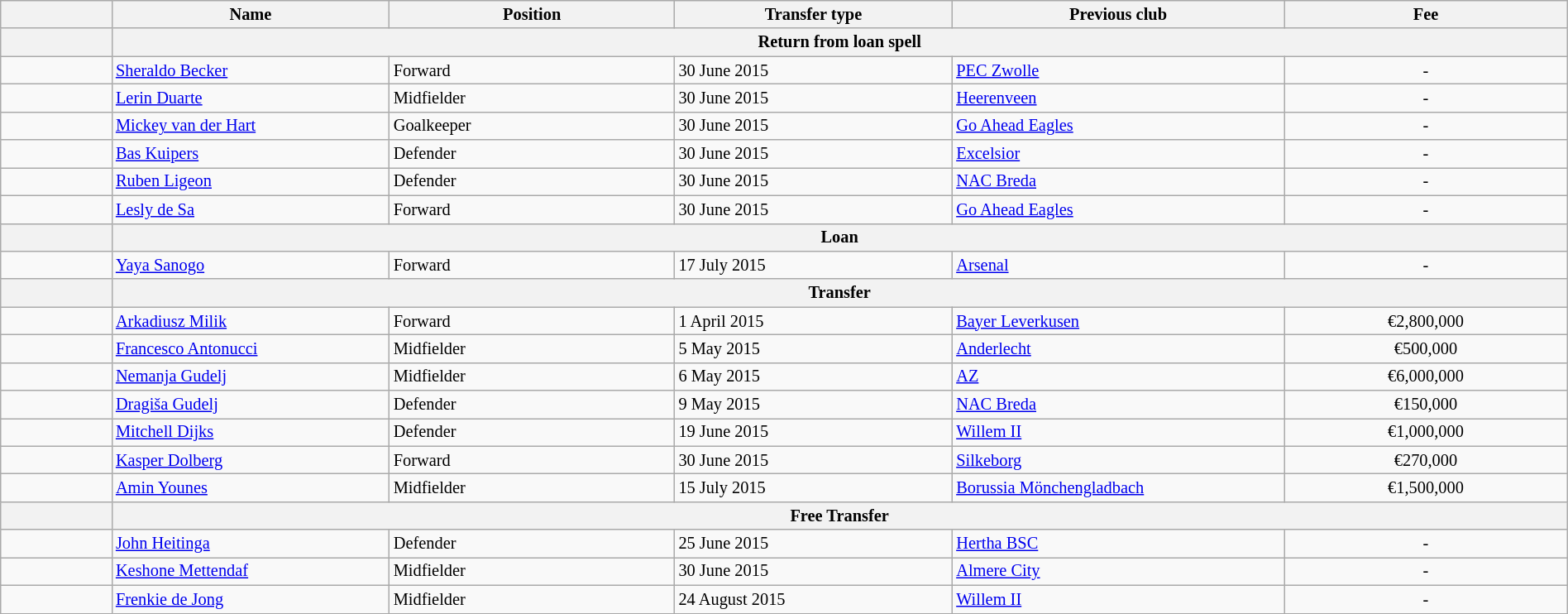<table class="wikitable" style="width:100%; font-size:85%;">
<tr>
<th width="2%"></th>
<th width="5%">Name</th>
<th width="5%">Position</th>
<th width="5%">Transfer type</th>
<th width="5%">Previous club</th>
<th width="5%">Fee</th>
</tr>
<tr>
<th></th>
<th colspan="5" align="center">Return from loan spell</th>
</tr>
<tr>
<td align=center></td>
<td align=left> <a href='#'>Sheraldo Becker</a></td>
<td align=left>Forward</td>
<td align=left>30 June 2015</td>
<td align=left> <a href='#'>PEC Zwolle</a></td>
<td align=center>-</td>
</tr>
<tr>
<td align=center></td>
<td align=left> <a href='#'>Lerin Duarte</a></td>
<td align=left>Midfielder</td>
<td align=left>30 June 2015</td>
<td align=left> <a href='#'>Heerenveen</a></td>
<td align=center>-</td>
</tr>
<tr>
<td align=center></td>
<td align=left> <a href='#'>Mickey van der Hart</a></td>
<td align=left>Goalkeeper</td>
<td align=left>30 June 2015</td>
<td align=left> <a href='#'>Go Ahead Eagles</a></td>
<td align=center>-</td>
</tr>
<tr>
<td align=center></td>
<td align=left> <a href='#'>Bas Kuipers</a></td>
<td align=left>Defender</td>
<td align=left>30 June 2015</td>
<td align=left> <a href='#'>Excelsior</a></td>
<td align=center>-</td>
</tr>
<tr>
<td align=center></td>
<td align=left> <a href='#'>Ruben Ligeon</a></td>
<td align=left>Defender</td>
<td align=left>30 June 2015</td>
<td align=left> <a href='#'>NAC Breda</a></td>
<td align=center>-</td>
</tr>
<tr>
<td align=center></td>
<td align=left> <a href='#'>Lesly de Sa</a></td>
<td align=left>Forward</td>
<td align=left>30 June 2015</td>
<td align=left> <a href='#'>Go Ahead Eagles</a></td>
<td align=center>-</td>
</tr>
<tr>
<th></th>
<th colspan="5" align="center">Loan</th>
</tr>
<tr>
<td align=center></td>
<td align=left> <a href='#'>Yaya Sanogo</a></td>
<td align=left>Forward</td>
<td align=left>17 July 2015</td>
<td align=left> <a href='#'>Arsenal</a></td>
<td align=center>-</td>
</tr>
<tr>
<th></th>
<th colspan="5" align="center">Transfer</th>
</tr>
<tr>
<td align=center></td>
<td align=left> <a href='#'>Arkadiusz Milik</a></td>
<td align=left>Forward</td>
<td align=left>1 April 2015</td>
<td align=left> <a href='#'>Bayer Leverkusen</a></td>
<td align=center>€2,800,000</td>
</tr>
<tr>
<td align=center></td>
<td align=left> <a href='#'>Francesco Antonucci</a></td>
<td align=left>Midfielder</td>
<td align=left>5 May 2015</td>
<td align=left> <a href='#'>Anderlecht</a></td>
<td align=center>€500,000</td>
</tr>
<tr>
<td align=center></td>
<td align=left> <a href='#'>Nemanja Gudelj</a></td>
<td align=left>Midfielder</td>
<td align=left>6 May 2015</td>
<td align=left> <a href='#'>AZ</a></td>
<td align=center>€6,000,000</td>
</tr>
<tr>
<td align=center></td>
<td align=left> <a href='#'>Dragiša Gudelj</a></td>
<td align=left>Defender</td>
<td align=left>9 May 2015</td>
<td align=left> <a href='#'>NAC Breda</a></td>
<td align=center>€150,000</td>
</tr>
<tr>
<td align=center></td>
<td align=left> <a href='#'>Mitchell Dijks</a></td>
<td align=left>Defender</td>
<td align=left>19 June 2015</td>
<td align=left> <a href='#'>Willem II</a></td>
<td align=center>€1,000,000</td>
</tr>
<tr>
<td align=center></td>
<td align=left> <a href='#'>Kasper Dolberg</a></td>
<td align=left>Forward</td>
<td align=left>30 June 2015</td>
<td align=left> <a href='#'>Silkeborg</a></td>
<td align=center>€270,000</td>
</tr>
<tr>
<td align=center></td>
<td align=left> <a href='#'>Amin Younes</a></td>
<td align=left>Midfielder</td>
<td align=left>15 July 2015</td>
<td align=left> <a href='#'>Borussia Mönchengladbach</a></td>
<td align=center>€1,500,000</td>
</tr>
<tr>
<th></th>
<th colspan="5" align="center">Free Transfer</th>
</tr>
<tr>
<td align=center></td>
<td align=left> <a href='#'>John Heitinga</a></td>
<td align=left>Defender</td>
<td align=left>25 June 2015</td>
<td align=left> <a href='#'>Hertha BSC</a></td>
<td align=center>-</td>
</tr>
<tr>
<td align=center></td>
<td align=left> <a href='#'>Keshone Mettendaf</a></td>
<td align=left>Midfielder</td>
<td align=left>30 June 2015</td>
<td align=left> <a href='#'>Almere City</a></td>
<td align=center>-</td>
</tr>
<tr>
<td align=center></td>
<td align=left> <a href='#'>Frenkie de Jong</a></td>
<td align=left>Midfielder</td>
<td align=left>24 August 2015</td>
<td align=left> <a href='#'>Willem II</a></td>
<td align=center>-</td>
</tr>
</table>
